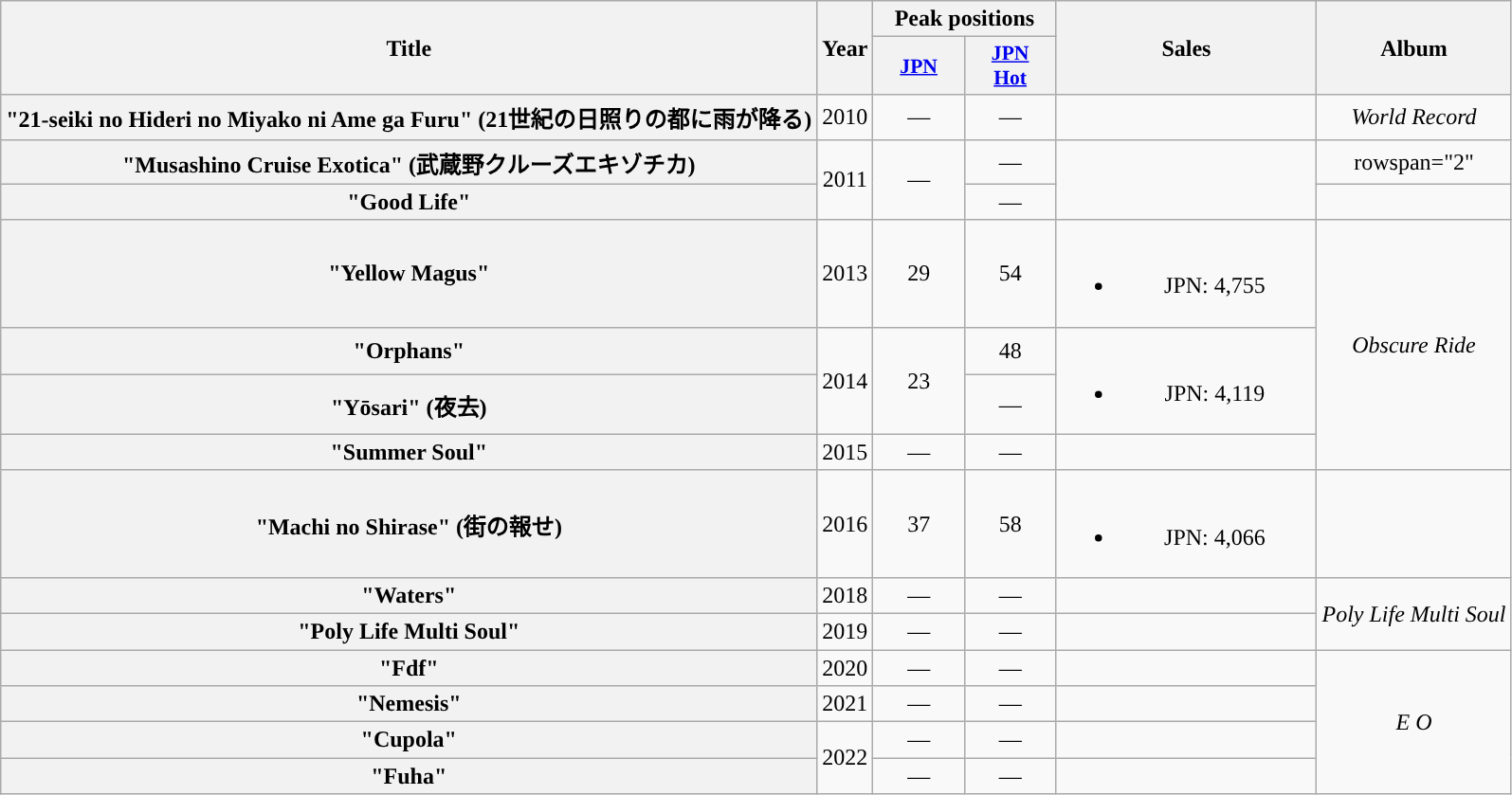<table class="wikitable plainrowheaders" style="text-align:center;">
<tr>
<th scope="col" rowspan="2">Title</th>
<th scope="col" rowspan="2" style="width:2em;">Year</th>
<th scope="col" colspan="2">Peak positions</th>
<th scope="col" rowspan="2" style="width:11em;">Sales</th>
<th scope="col" rowspan="2">Album</th>
</tr>
<tr>
<th scope="col" style="width:4em;font-size:90%;"><a href='#'>JPN</a><br></th>
<th scope="col" style="width:4em;font-size:90%;"><a href='#'>JPN<br>Hot</a><br></th>
</tr>
<tr>
<th scope="row">"21-seiki no Hideri no Miyako ni Ame ga Furu" (21世紀の日照りの都に雨が降る)</th>
<td>2010</td>
<td>—</td>
<td>—</td>
<td></td>
<td><em>World Record</em></td>
</tr>
<tr>
<th scope="row">"Musashino Cruise Exotica" (武蔵野クルーズエキゾチカ)</th>
<td rowspan="2">2011</td>
<td rowspan="2">—</td>
<td>—</td>
<td rowspan="2"></td>
<td>rowspan="2" </td>
</tr>
<tr>
<th scope="row">"Good Life"</th>
<td>—</td>
</tr>
<tr>
<th scope="row">"Yellow Magus"</th>
<td>2013</td>
<td>29</td>
<td>54</td>
<td><br><ul><li>JPN: 4,755</li></ul></td>
<td rowspan="4"><em>Obscure Ride</em></td>
</tr>
<tr>
<th scope="row">"Orphans"</th>
<td rowspan="2">2014</td>
<td rowspan="2">23</td>
<td>48</td>
<td rowspan="2"><br><ul><li>JPN: 4,119</li></ul></td>
</tr>
<tr>
<th scope="row">"Yōsari" (夜去)</th>
<td>—</td>
</tr>
<tr>
<th scope="row">"Summer Soul"</th>
<td>2015</td>
<td>—</td>
<td>—</td>
<td></td>
</tr>
<tr>
<th scope="row">"Machi no Shirase" (街の報せ)</th>
<td>2016</td>
<td>37</td>
<td>58</td>
<td><br><ul><li>JPN: 4,066</li></ul></td>
<td></td>
</tr>
<tr>
<th scope="row">"Waters"</th>
<td>2018</td>
<td>—</td>
<td>—</td>
<td></td>
<td rowspan="2"><em>Poly Life Multi Soul</em></td>
</tr>
<tr>
<th scope="row">"Poly Life Multi Soul"</th>
<td>2019</td>
<td>—</td>
<td>—</td>
<td></td>
</tr>
<tr>
<th scope="row">"Fdf"</th>
<td>2020</td>
<td>—</td>
<td>—</td>
<td></td>
<td rowspan="4"><em>E O</em></td>
</tr>
<tr>
<th scope="row">"Nemesis"</th>
<td>2021</td>
<td>—</td>
<td>—</td>
<td></td>
</tr>
<tr>
<th scope="row">"Cupola"</th>
<td rowspan="2">2022</td>
<td>—</td>
<td>—</td>
<td></td>
</tr>
<tr>
<th scope="row">"Fuha"</th>
<td>—</td>
<td>—</td>
<td></td>
</tr>
</table>
